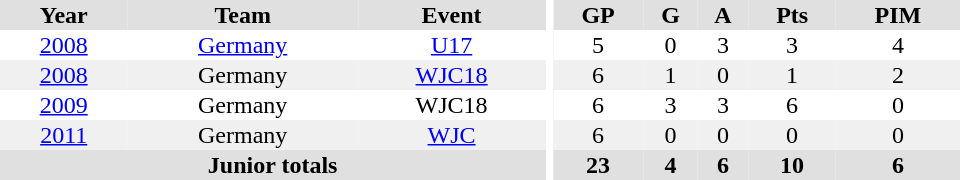<table border="0" cellpadding="1" cellspacing="0" ID="Table3" style="text-align:center; width:40em">
<tr ALIGN="center" bgcolor="#e0e0e0">
<th>Year</th>
<th>Team</th>
<th>Event</th>
<th rowspan="99" bgcolor="#ffffff"></th>
<th>GP</th>
<th>G</th>
<th>A</th>
<th>Pts</th>
<th>PIM</th>
</tr>
<tr ALIGN="center">
<td><a href='#'>2008</a></td>
<td><a href='#'>Germany</a></td>
<td><a href='#'>U17</a></td>
<td>5</td>
<td>0</td>
<td>3</td>
<td>3</td>
<td>4</td>
</tr>
<tr ALIGN="center" bgcolor="#f0f0f0">
<td><a href='#'>2008</a></td>
<td>Germany</td>
<td><a href='#'>WJC18</a></td>
<td>6</td>
<td>1</td>
<td>0</td>
<td>1</td>
<td>2</td>
</tr>
<tr ALIGN="center">
<td><a href='#'>2009</a></td>
<td>Germany</td>
<td>WJC18</td>
<td>6</td>
<td>3</td>
<td>3</td>
<td>6</td>
<td>0</td>
</tr>
<tr ALIGN="center" bgcolor="#f0f0f0">
<td><a href='#'>2011</a></td>
<td>Germany</td>
<td><a href='#'>WJC</a></td>
<td>6</td>
<td>0</td>
<td>0</td>
<td>0</td>
<td>0</td>
</tr>
<tr bgcolor="#e0e0e0">
<th colspan="3">Junior totals</th>
<th>23</th>
<th>4</th>
<th>6</th>
<th>10</th>
<th>6</th>
</tr>
</table>
